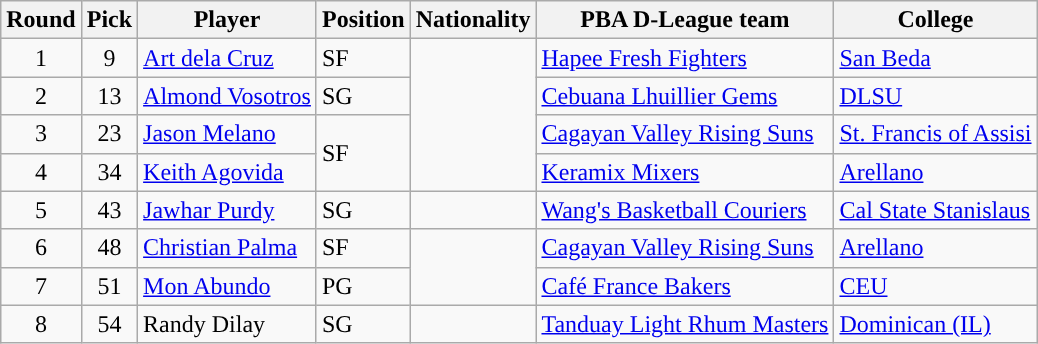<table class="wikitable sortable sortable">
<tr>
<th>Round</th>
<th>Pick</th>
<th>Player</th>
<th>Position</th>
<th>Nationality</th>
<th>PBA D-League team</th>
<th>College</th>
</tr>
<tr>
<td align=center>1</td>
<td align=center>9</td>
<td><a href='#'>Art dela Cruz</a></td>
<td>SF</td>
<td rowspan=4></td>
<td><a href='#'>Hapee Fresh Fighters</a></td>
<td><a href='#'>San Beda</a></td>
</tr>
<tr>
<td align=center>2</td>
<td align=center>13</td>
<td><a href='#'>Almond Vosotros</a></td>
<td>SG</td>
<td><a href='#'>Cebuana Lhuillier Gems</a></td>
<td><a href='#'>DLSU</a></td>
</tr>
<tr>
<td align=center>3</td>
<td align=center>23</td>
<td><a href='#'>Jason Melano</a></td>
<td rowspan=2>SF</td>
<td><a href='#'>Cagayan Valley Rising Suns</a></td>
<td><a href='#'>St. Francis of Assisi</a></td>
</tr>
<tr>
<td align=center>4</td>
<td align=center>34</td>
<td><a href='#'>Keith Agovida</a></td>
<td><a href='#'>Keramix Mixers</a></td>
<td><a href='#'>Arellano</a></td>
</tr>
<tr>
<td align=center>5</td>
<td align=center>43</td>
<td><a href='#'>Jawhar Purdy</a></td>
<td>SG</td>
<td></td>
<td><a href='#'>Wang's Basketball Couriers</a></td>
<td><a href='#'>Cal State Stanislaus</a></td>
</tr>
<tr>
<td align=center>6</td>
<td align=center>48</td>
<td><a href='#'>Christian Palma</a></td>
<td>SF</td>
<td rowspan=2></td>
<td><a href='#'>Cagayan Valley Rising Suns</a></td>
<td><a href='#'>Arellano</a></td>
</tr>
<tr>
<td align=center>7</td>
<td align=center>51</td>
<td><a href='#'>Mon Abundo</a></td>
<td>PG</td>
<td><a href='#'>Café France Bakers</a></td>
<td><a href='#'>CEU</a></td>
</tr>
<tr>
<td align=center>8</td>
<td align=center>54</td>
<td>Randy Dilay</td>
<td>SG</td>
<td></td>
<td><a href='#'>Tanduay Light Rhum Masters</a></td>
<td><a href='#'>Dominican (IL)</a></td>
</tr>
</table>
